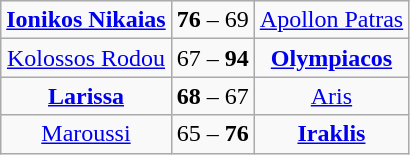<table class="wikitable" style="text-align: center; font-size:100%">
<tr>
<td><strong><a href='#'>Ionikos Nikaias</a></strong></td>
<td><strong>76</strong> – 69</td>
<td><a href='#'>Apollon Patras</a></td>
</tr>
<tr>
<td><a href='#'>Kolossos Rodou</a></td>
<td>67 – <strong>94</strong></td>
<td><strong><a href='#'>Olympiacos</a></strong></td>
</tr>
<tr>
<td><strong><a href='#'>Larissa</a></strong></td>
<td><strong>68</strong> – 67</td>
<td><a href='#'>Aris</a></td>
</tr>
<tr>
<td><a href='#'>Maroussi</a></td>
<td>65 – <strong>76</strong></td>
<td><strong><a href='#'>Iraklis</a></strong></td>
</tr>
</table>
